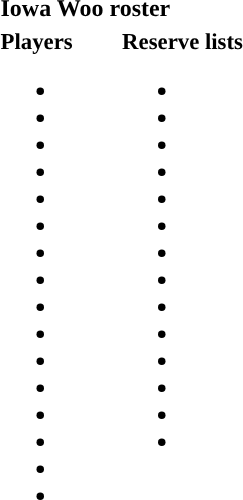<table class="toccolours" style="text-align: left;">
<tr>
<th colspan="7">Iowa Woo roster</th>
</tr>
<tr>
<td style="font-size: 95%;vertical-align:top;"><strong>Players</strong><br><ul><li></li><li></li><li></li><li></li><li></li><li></li><li></li><li></li><li></li><li></li><li></li><li></li><li></li><li></li><li></li><li></li></ul></td>
<td style="width: 25px;"></td>
<td style="font-size: 95%;vertical-align:top;"><strong>Reserve lists</strong><br><ul><li></li><li></li><li></li><li></li><li></li><li></li><li></li><li></li><li></li><li></li><li></li><li></li><li></li><li></li></ul></td>
</tr>
<tr>
</tr>
</table>
